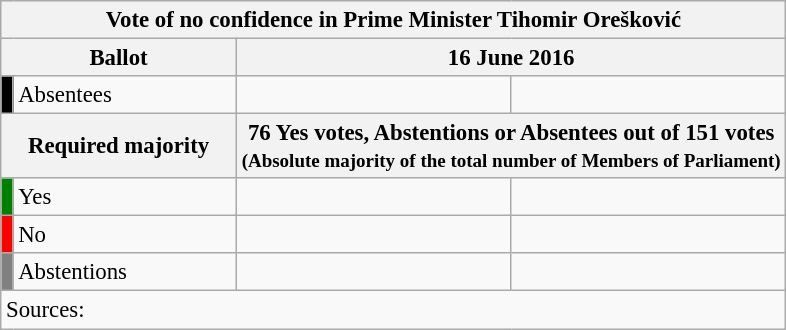<table class="wikitable" style="text-align:center; font-size:95%;">
<tr style="background:#e9e9e9;">
<th colspan="4">Vote of no confidence in Prime Minister Tihomir Orešković</th>
</tr>
<tr>
<th colspan="2" style="width:150px;">Ballot</th>
<th colspan="2" style="width:150px;">16 June 2016</th>
</tr>
<tr>
<th style="background:black;"></th>
<td style="text-align:left;">Absentees</td>
<td></td>
<td></td>
</tr>
<tr>
<th colspan="2">Required majority</th>
<th colspan="2"><strong>76 Yes votes, Abstentions or Absentees out of 151 votes<br><small>(Absolute majority of the total number of Members of Parliament)</small></strong></th>
</tr>
<tr>
<th style="width:1px; background:green;"></th>
<td style="text-align:left;">Yes</td>
<td></td>
<td></td>
</tr>
<tr>
<th style="background:red;"></th>
<td style="text-align:left;">No</td>
<td></td>
<td></td>
</tr>
<tr>
<th style="background:gray;"></th>
<td style="text-align:left;">Abstentions</td>
<td></td>
<td></td>
</tr>
<tr>
<td style="text-align:left;" colspan="4">Sources:</td>
</tr>
</table>
